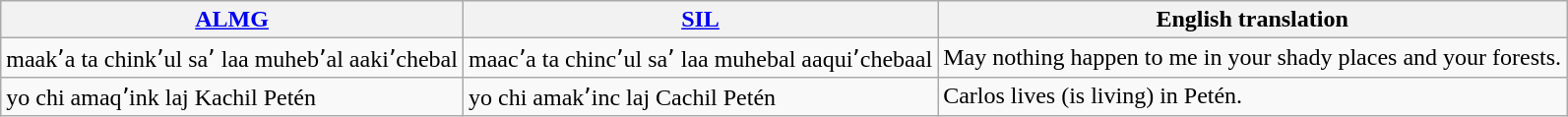<table class="wikitable">
<tr>
<th><a href='#'>ALMG</a></th>
<th><a href='#'>SIL</a></th>
<th>English translation</th>
</tr>
<tr>
<td>maakʼa ta chinkʼul saʼ laa muhebʼal aakiʼchebal</td>
<td>maacʼa ta chincʼul saʼ laa muhebal aaquiʼchebaal</td>
<td>May nothing happen to me in your shady places and your forests.</td>
</tr>
<tr>
<td>yo chi amaqʼink laj Kachil Petén</td>
<td>yo chi amakʼinc laj Cachil Petén</td>
<td>Carlos lives (is living) in Petén.</td>
</tr>
</table>
